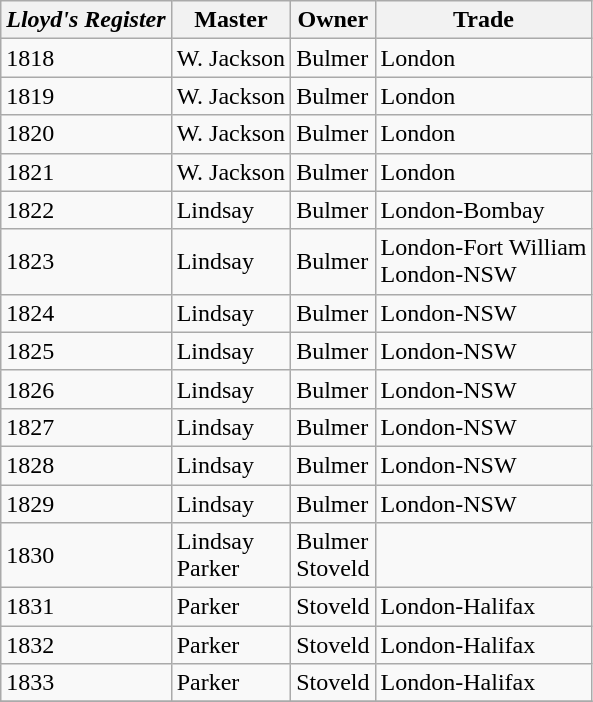<table class="wikitable sortable" border="1">
<tr>
<th><em>Lloyd's Register</em></th>
<th>Master</th>
<th>Owner</th>
<th>Trade</th>
</tr>
<tr>
<td>1818</td>
<td>W. Jackson</td>
<td>Bulmer</td>
<td>London</td>
</tr>
<tr>
<td>1819</td>
<td>W. Jackson</td>
<td>Bulmer</td>
<td>London</td>
</tr>
<tr>
<td>1820</td>
<td>W. Jackson</td>
<td>Bulmer</td>
<td>London</td>
</tr>
<tr>
<td>1821</td>
<td>W. Jackson</td>
<td>Bulmer</td>
<td>London</td>
</tr>
<tr>
<td>1822</td>
<td>Lindsay</td>
<td>Bulmer</td>
<td>London-Bombay</td>
</tr>
<tr>
<td>1823</td>
<td>Lindsay</td>
<td>Bulmer</td>
<td>London-Fort William<br>London-NSW</td>
</tr>
<tr>
<td>1824</td>
<td>Lindsay</td>
<td>Bulmer</td>
<td>London-NSW</td>
</tr>
<tr>
<td>1825</td>
<td>Lindsay</td>
<td>Bulmer</td>
<td>London-NSW</td>
</tr>
<tr>
<td>1826</td>
<td>Lindsay</td>
<td>Bulmer</td>
<td>London-NSW</td>
</tr>
<tr>
<td>1827</td>
<td>Lindsay</td>
<td>Bulmer</td>
<td>London-NSW</td>
</tr>
<tr>
<td>1828</td>
<td>Lindsay</td>
<td>Bulmer</td>
<td>London-NSW</td>
</tr>
<tr>
<td>1829</td>
<td>Lindsay</td>
<td>Bulmer</td>
<td>London-NSW</td>
</tr>
<tr>
<td>1830</td>
<td>Lindsay<br> Parker</td>
<td>Bulmer<br> Stoveld</td>
<td></td>
</tr>
<tr>
<td>1831</td>
<td>Parker</td>
<td>Stoveld</td>
<td>London-Halifax</td>
</tr>
<tr>
<td>1832</td>
<td>Parker</td>
<td>Stoveld</td>
<td>London-Halifax</td>
</tr>
<tr>
<td>1833</td>
<td>Parker</td>
<td>Stoveld</td>
<td>London-Halifax</td>
</tr>
<tr>
</tr>
</table>
